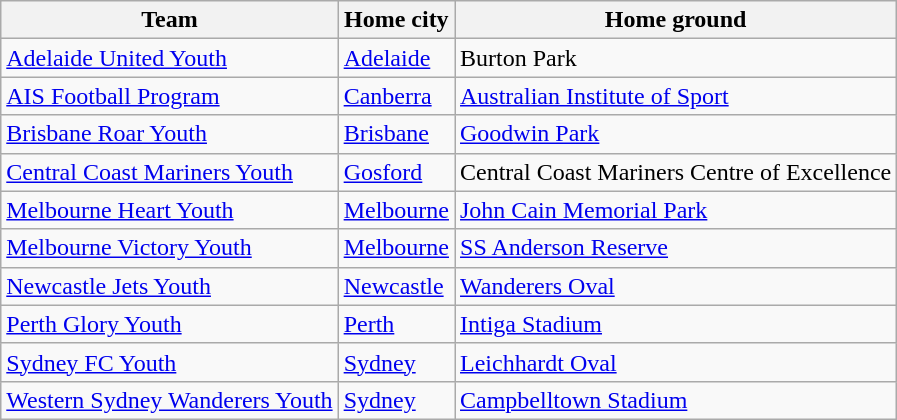<table class="wikitable sortable">
<tr>
<th>Team</th>
<th>Home city</th>
<th>Home ground</th>
</tr>
<tr>
<td><a href='#'>Adelaide United Youth</a></td>
<td><a href='#'>Adelaide</a></td>
<td>Burton Park</td>
</tr>
<tr>
<td><a href='#'>AIS Football Program</a></td>
<td><a href='#'>Canberra</a></td>
<td><a href='#'>Australian Institute of Sport</a></td>
</tr>
<tr>
<td><a href='#'>Brisbane Roar Youth</a></td>
<td><a href='#'>Brisbane</a></td>
<td><a href='#'>Goodwin Park</a></td>
</tr>
<tr>
<td><a href='#'>Central Coast Mariners Youth</a></td>
<td><a href='#'>Gosford</a></td>
<td>Central Coast Mariners Centre of Excellence</td>
</tr>
<tr>
<td><a href='#'>Melbourne Heart Youth</a></td>
<td><a href='#'>Melbourne</a></td>
<td><a href='#'>John Cain Memorial Park</a></td>
</tr>
<tr>
<td><a href='#'>Melbourne Victory Youth</a></td>
<td><a href='#'>Melbourne</a></td>
<td><a href='#'>SS Anderson Reserve</a></td>
</tr>
<tr>
<td><a href='#'>Newcastle Jets Youth</a></td>
<td><a href='#'>Newcastle</a></td>
<td><a href='#'>Wanderers Oval</a></td>
</tr>
<tr>
<td><a href='#'>Perth Glory Youth</a></td>
<td><a href='#'>Perth</a></td>
<td><a href='#'>Intiga Stadium</a></td>
</tr>
<tr>
<td><a href='#'>Sydney FC Youth</a></td>
<td><a href='#'>Sydney</a></td>
<td><a href='#'>Leichhardt Oval</a></td>
</tr>
<tr>
<td><a href='#'>Western Sydney Wanderers Youth</a></td>
<td><a href='#'>Sydney</a></td>
<td><a href='#'>Campbelltown Stadium</a></td>
</tr>
</table>
